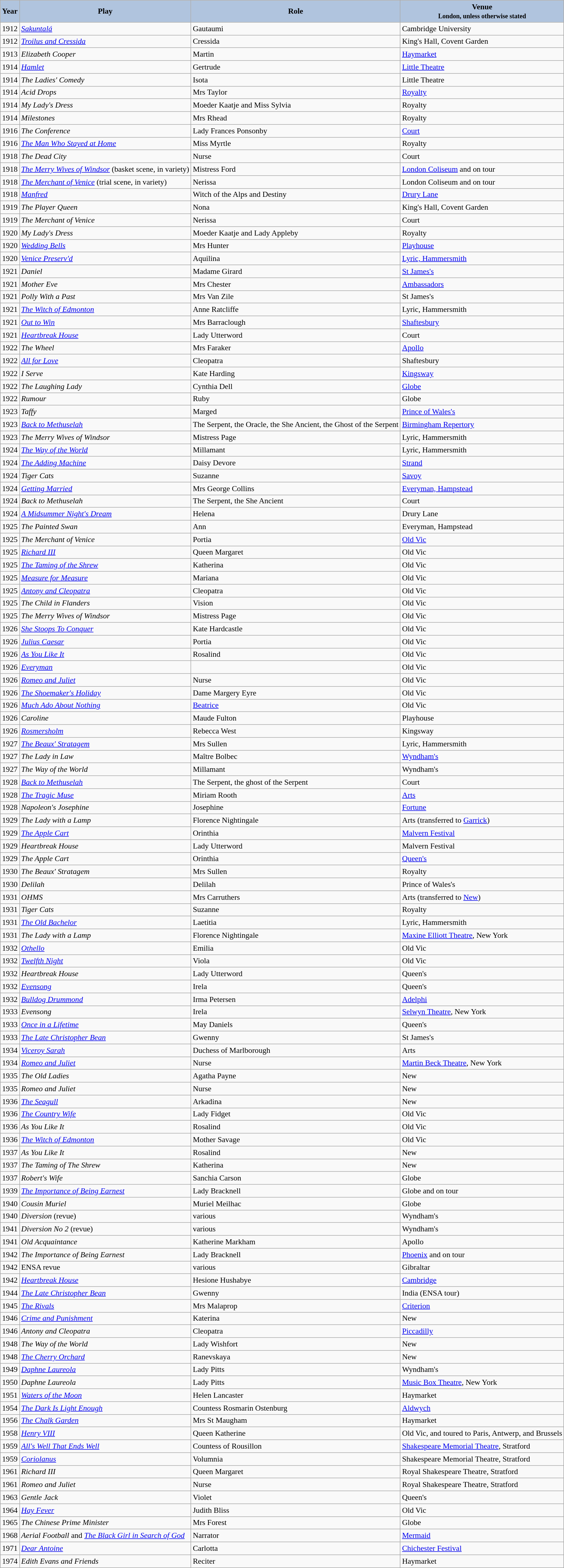<table class="wikitable" style="font-size:90%;">
<tr>
<th style="background:#B0C4DE;">Year</th>
<th style="background:#B0C4DE;">Play</th>
<th style="background:#B0C4DE;">Role</th>
<th style="background:#B0C4DE;">Venue<br><small>London, unless otherwise stated</small></th>
</tr>
<tr>
<td>1912</td>
<td><em><a href='#'>Sakuntalá</a></em></td>
<td>Gautaumi</td>
<td>Cambridge University</td>
</tr>
<tr>
<td>1912</td>
<td><em><a href='#'>Troilus and Cressida</a></em></td>
<td>Cressida</td>
<td>King's Hall, Covent Garden</td>
</tr>
<tr>
<td>1913</td>
<td><em>Elizabeth Cooper</em></td>
<td>Martin</td>
<td><a href='#'>Haymarket</a></td>
</tr>
<tr>
<td>1914</td>
<td><em><a href='#'>Hamlet</a></em></td>
<td>Gertrude</td>
<td><a href='#'>Little Theatre</a></td>
</tr>
<tr>
<td>1914</td>
<td><em>The Ladies' Comedy</em></td>
<td>Isota</td>
<td>Little Theatre</td>
</tr>
<tr>
<td>1914</td>
<td><em>Acid Drops</em></td>
<td>Mrs Taylor</td>
<td><a href='#'>Royalty</a></td>
</tr>
<tr>
<td>1914</td>
<td><em>My Lady's Dress</em></td>
<td>Moeder Kaatje and Miss Sylvia</td>
<td>Royalty</td>
</tr>
<tr>
<td>1914</td>
<td><em>Milestones</em></td>
<td>Mrs Rhead</td>
<td>Royalty</td>
</tr>
<tr>
<td>1916</td>
<td><em>The Conference</em></td>
<td>Lady Frances Ponsonby</td>
<td><a href='#'>Court</a></td>
</tr>
<tr>
<td>1916</td>
<td><em><a href='#'>The Man Who Stayed at Home</a></em></td>
<td>Miss Myrtle</td>
<td>Royalty</td>
</tr>
<tr>
<td>1918</td>
<td><em>The Dead City</em></td>
<td>Nurse</td>
<td>Court</td>
</tr>
<tr>
<td>1918</td>
<td><em><a href='#'>The Merry Wives of Windsor</a></em> (basket scene, in variety)</td>
<td>Mistress Ford</td>
<td><a href='#'>London Coliseum</a> and on tour</td>
</tr>
<tr>
<td>1918</td>
<td><em><a href='#'>The Merchant of Venice</a></em> (trial scene, in variety)</td>
<td>Nerissa</td>
<td>London Coliseum and on tour</td>
</tr>
<tr>
<td>1918</td>
<td><em><a href='#'>Manfred</a></em></td>
<td>Witch of the Alps and Destiny</td>
<td><a href='#'>Drury Lane</a></td>
</tr>
<tr>
<td>1919</td>
<td><em>The Player Queen</em></td>
<td>Nona</td>
<td>King's Hall, Covent Garden</td>
</tr>
<tr>
<td>1919</td>
<td><em>The Merchant of Venice</em></td>
<td>Nerissa</td>
<td>Court</td>
</tr>
<tr>
<td>1920</td>
<td><em>My Lady's Dress</em></td>
<td>Moeder Kaatje and Lady Appleby</td>
<td>Royalty</td>
</tr>
<tr>
<td>1920</td>
<td><em><a href='#'>Wedding Bells</a></em></td>
<td>Mrs Hunter</td>
<td><a href='#'>Playhouse</a></td>
</tr>
<tr>
<td>1920</td>
<td><em><a href='#'>Venice Preserv'd</a></em></td>
<td>Aquilina</td>
<td><a href='#'>Lyric, Hammersmith</a></td>
</tr>
<tr>
<td>1921</td>
<td><em>Daniel</em></td>
<td>Madame Girard</td>
<td><a href='#'>St James's</a></td>
</tr>
<tr>
<td>1921</td>
<td><em>Mother Eve</em></td>
<td>Mrs Chester</td>
<td><a href='#'>Ambassadors</a></td>
</tr>
<tr>
<td>1921</td>
<td><em>Polly With a Past</em></td>
<td>Mrs Van Zile</td>
<td>St James's</td>
</tr>
<tr>
<td>1921</td>
<td><em><a href='#'>The Witch of Edmonton</a></em></td>
<td>Anne Ratcliffe</td>
<td>Lyric, Hammersmith</td>
</tr>
<tr>
<td>1921</td>
<td><em><a href='#'>Out to Win</a></em></td>
<td>Mrs Barraclough</td>
<td><a href='#'>Shaftesbury</a></td>
</tr>
<tr>
<td>1921</td>
<td><em><a href='#'>Heartbreak House</a></em></td>
<td>Lady Utterword</td>
<td>Court</td>
</tr>
<tr>
<td>1922</td>
<td><em>The Wheel</em></td>
<td>Mrs Faraker</td>
<td><a href='#'>Apollo</a></td>
</tr>
<tr>
<td>1922</td>
<td><em><a href='#'>All for Love</a></em></td>
<td>Cleopatra</td>
<td>Shaftesbury</td>
</tr>
<tr>
<td>1922</td>
<td><em>I Serve</em></td>
<td>Kate Harding</td>
<td><a href='#'>Kingsway</a></td>
</tr>
<tr>
<td>1922</td>
<td><em>The Laughing Lady</em></td>
<td>Cynthia Dell</td>
<td><a href='#'>Globe</a></td>
</tr>
<tr>
<td>1922</td>
<td><em>Rumour</em></td>
<td>Ruby</td>
<td>Globe</td>
</tr>
<tr>
<td>1923</td>
<td><em>Taffy</em></td>
<td>Marged</td>
<td><a href='#'>Prince of Wales's</a></td>
</tr>
<tr>
<td>1923</td>
<td><em><a href='#'>Back to Methuselah</a></em></td>
<td>The Serpent, the Oracle, the She Ancient, the Ghost of the Serpent</td>
<td><a href='#'>Birmingham Repertory</a></td>
</tr>
<tr>
<td>1923</td>
<td><em>The Merry Wives of Windsor</em></td>
<td>Mistress Page</td>
<td>Lyric, Hammersmith</td>
</tr>
<tr>
<td> 1924</td>
<td><em><a href='#'>The Way of the World</a></em></td>
<td>Millamant</td>
<td>Lyric, Hammersmith</td>
</tr>
<tr>
<td>1924</td>
<td><em><a href='#'>The Adding Machine</a></em></td>
<td>Daisy Devore</td>
<td><a href='#'>Strand</a></td>
</tr>
<tr>
<td>1924</td>
<td><em>Tiger Cats</em></td>
<td>Suzanne</td>
<td><a href='#'>Savoy</a></td>
</tr>
<tr>
<td>1924</td>
<td><em><a href='#'>Getting Married</a></em></td>
<td>Mrs George Collins</td>
<td><a href='#'>Everyman, Hampstead</a></td>
</tr>
<tr>
<td>1924</td>
<td><em>Back to Methuselah</em></td>
<td>The Serpent, the She Ancient</td>
<td>Court</td>
</tr>
<tr>
<td>1924</td>
<td><em><a href='#'>A Midsummer Night's Dream</a></em></td>
<td>Helena</td>
<td>Drury Lane</td>
</tr>
<tr>
<td>1925</td>
<td><em>The Painted Swan</em></td>
<td>Ann</td>
<td>Everyman, Hampstead</td>
</tr>
<tr>
<td>1925</td>
<td><em>The Merchant of Venice</em></td>
<td>Portia</td>
<td><a href='#'>Old Vic</a></td>
</tr>
<tr>
<td>1925</td>
<td><em><a href='#'>Richard III</a></em></td>
<td>Queen Margaret</td>
<td>Old Vic</td>
</tr>
<tr>
<td>1925</td>
<td><em><a href='#'>The Taming of the Shrew</a></em></td>
<td>Katherina</td>
<td>Old Vic</td>
</tr>
<tr>
<td>1925</td>
<td><em><a href='#'>Measure for Measure</a></em></td>
<td>Mariana</td>
<td>Old Vic</td>
</tr>
<tr>
<td>1925</td>
<td><em><a href='#'>Antony and Cleopatra</a></em></td>
<td>Cleopatra</td>
<td>Old Vic</td>
</tr>
<tr>
<td>1925</td>
<td><em>The Child in Flanders</em></td>
<td>Vision</td>
<td>Old Vic</td>
</tr>
<tr>
<td>1925</td>
<td><em>The Merry Wives of Windsor</em></td>
<td>Mistress Page</td>
<td>Old Vic</td>
</tr>
<tr>
<td>1926</td>
<td><em><a href='#'>She Stoops To Conquer</a></em></td>
<td>Kate Hardcastle</td>
<td>Old Vic</td>
</tr>
<tr>
<td>1926</td>
<td><em><a href='#'>Julius Caesar</a></em></td>
<td>Portia</td>
<td>Old Vic</td>
</tr>
<tr>
<td>1926</td>
<td><em><a href='#'>As You Like It</a></em></td>
<td>Rosalind</td>
<td>Old Vic</td>
</tr>
<tr>
<td>1926</td>
<td><em><a href='#'>Everyman</a></em></td>
<td></td>
<td>Old Vic</td>
</tr>
<tr>
<td>1926</td>
<td><em><a href='#'>Romeo and Juliet</a></em></td>
<td>Nurse</td>
<td>Old Vic</td>
</tr>
<tr>
<td>1926</td>
<td><em><a href='#'>The Shoemaker's Holiday</a></em></td>
<td>Dame Margery Eyre</td>
<td>Old Vic</td>
</tr>
<tr>
<td>1926</td>
<td><em><a href='#'>Much Ado About Nothing</a></em></td>
<td><a href='#'>Beatrice</a></td>
<td>Old Vic</td>
</tr>
<tr>
<td>1926</td>
<td><em>Caroline</em></td>
<td>Maude Fulton</td>
<td>Playhouse</td>
</tr>
<tr>
<td>1926</td>
<td><em><a href='#'>Rosmersholm</a></em></td>
<td>Rebecca West</td>
<td>Kingsway</td>
</tr>
<tr>
<td>1927</td>
<td><em><a href='#'>The Beaux' Stratagem</a></em></td>
<td>Mrs Sullen</td>
<td>Lyric, Hammersmith</td>
</tr>
<tr>
<td>1927</td>
<td><em>The Lady in Law</em></td>
<td>Maître Bolbec</td>
<td><a href='#'>Wyndham's</a></td>
</tr>
<tr>
<td>1927</td>
<td><em>The Way of the World</em></td>
<td>Millamant</td>
<td>Wyndham's</td>
</tr>
<tr>
<td>1928</td>
<td><em><a href='#'>Back to Methuselah</a></em></td>
<td>The Serpent, the ghost of the Serpent</td>
<td>Court</td>
</tr>
<tr>
<td>1928</td>
<td><em><a href='#'>The Tragic Muse</a></em></td>
<td>Miriam Rooth</td>
<td><a href='#'>Arts</a></td>
</tr>
<tr>
<td>1928</td>
<td><em>Napoleon's Josephine</em></td>
<td>Josephine</td>
<td><a href='#'>Fortune</a></td>
</tr>
<tr>
<td>1929</td>
<td><em>The Lady with a Lamp</em></td>
<td>Florence Nightingale</td>
<td>Arts (transferred to <a href='#'>Garrick</a>)</td>
</tr>
<tr>
<td>1929</td>
<td><em><a href='#'>The Apple Cart</a></em></td>
<td>Orinthia</td>
<td><a href='#'>Malvern Festival</a></td>
</tr>
<tr>
<td>1929</td>
<td><em>Heartbreak House</em></td>
<td>Lady Utterword</td>
<td>Malvern Festival</td>
</tr>
<tr>
<td>1929</td>
<td><em>The Apple Cart</em></td>
<td>Orinthia</td>
<td><a href='#'>Queen's</a></td>
</tr>
<tr>
<td>1930</td>
<td><em>The Beaux' Stratagem</em></td>
<td>Mrs Sullen</td>
<td>Royalty</td>
</tr>
<tr>
<td>1930</td>
<td><em>Delilah</em></td>
<td>Delilah</td>
<td>Prince of Wales's</td>
</tr>
<tr>
<td>1931</td>
<td><em>OHMS</em></td>
<td>Mrs Carruthers</td>
<td>Arts (transferred to <a href='#'>New</a>)</td>
</tr>
<tr>
<td>1931</td>
<td><em>Tiger Cats</em></td>
<td>Suzanne</td>
<td>Royalty</td>
</tr>
<tr>
<td>1931</td>
<td><em><a href='#'>The Old Bachelor</a></em></td>
<td>Laetitia</td>
<td>Lyric, Hammersmith</td>
</tr>
<tr>
<td>1931</td>
<td><em>The Lady with a Lamp</em></td>
<td>Florence Nightingale</td>
<td><a href='#'>Maxine Elliott Theatre</a>, New York</td>
</tr>
<tr>
<td>1932</td>
<td><em><a href='#'>Othello</a></em></td>
<td>Emilia</td>
<td>Old Vic</td>
</tr>
<tr>
<td>1932</td>
<td><em><a href='#'>Twelfth Night</a></em></td>
<td>Viola</td>
<td>Old Vic</td>
</tr>
<tr>
<td>1932</td>
<td><em>Heartbreak House</em></td>
<td>Lady Utterword</td>
<td>Queen's</td>
</tr>
<tr>
<td>1932</td>
<td><em><a href='#'>Evensong</a></em></td>
<td>Irela</td>
<td>Queen's</td>
</tr>
<tr>
<td>1932</td>
<td><em><a href='#'>Bulldog Drummond</a></em></td>
<td>Irma Petersen</td>
<td><a href='#'>Adelphi</a></td>
</tr>
<tr>
<td>1933</td>
<td><em>Evensong</em></td>
<td>Irela</td>
<td><a href='#'>Selwyn Theatre</a>, New York</td>
</tr>
<tr>
<td>1933</td>
<td><em><a href='#'>Once in a Lifetime</a></em></td>
<td>May Daniels</td>
<td>Queen's</td>
</tr>
<tr>
<td>1933</td>
<td><em><a href='#'>The Late Christopher Bean</a></em></td>
<td>Gwenny</td>
<td>St James's</td>
</tr>
<tr>
<td>1934</td>
<td><em><a href='#'>Viceroy Sarah</a></em></td>
<td>Duchess of Marlborough</td>
<td>Arts</td>
</tr>
<tr>
<td>1934</td>
<td><em><a href='#'>Romeo and Juliet</a></em></td>
<td>Nurse</td>
<td><a href='#'>Martin Beck Theatre</a>, New York</td>
</tr>
<tr>
<td>1935</td>
<td><em>The Old Ladies</em></td>
<td>Agatha Payne</td>
<td>New</td>
</tr>
<tr>
<td>1935</td>
<td><em>Romeo and Juliet</em></td>
<td>Nurse</td>
<td>New</td>
</tr>
<tr>
<td>1936</td>
<td><em><a href='#'>The Seagull</a></em></td>
<td>Arkadina</td>
<td>New</td>
</tr>
<tr>
<td>1936</td>
<td><em><a href='#'>The Country Wife</a></em></td>
<td>Lady Fidget</td>
<td>Old Vic</td>
</tr>
<tr>
<td>1936</td>
<td><em>As You Like It</em></td>
<td>Rosalind</td>
<td>Old Vic</td>
</tr>
<tr>
<td>1936</td>
<td><em><a href='#'>The Witch of Edmonton</a></em></td>
<td>Mother Savage</td>
<td>Old Vic</td>
</tr>
<tr>
<td>1937</td>
<td><em>As You Like It</em></td>
<td>Rosalind</td>
<td>New</td>
</tr>
<tr>
<td>1937</td>
<td><em>The Taming of The Shrew</em></td>
<td>Katherina</td>
<td>New</td>
</tr>
<tr>
<td>1937</td>
<td><em>Robert's Wife</em></td>
<td>Sanchia Carson</td>
<td>Globe</td>
</tr>
<tr>
<td>1939</td>
<td><em><a href='#'>The Importance of Being Earnest</a></em></td>
<td>Lady Bracknell</td>
<td>Globe and on tour</td>
</tr>
<tr>
<td>1940</td>
<td><em>Cousin Muriel</em></td>
<td>Muriel Meilhac</td>
<td>Globe</td>
</tr>
<tr>
<td>1940</td>
<td><em>Diversion</em> (revue)</td>
<td>various</td>
<td>Wyndham's</td>
</tr>
<tr>
<td>1941</td>
<td><em>Diversion No 2</em> (revue)</td>
<td>various</td>
<td>Wyndham's</td>
</tr>
<tr>
<td>1941</td>
<td><em>Old Acquaintance</em></td>
<td>Katherine Markham</td>
<td>Apollo</td>
</tr>
<tr>
<td>1942</td>
<td><em>The Importance of Being Earnest</em></td>
<td>Lady Bracknell</td>
<td><a href='#'>Phoenix</a> and on tour</td>
</tr>
<tr>
<td>1942</td>
<td>ENSA revue</td>
<td>various</td>
<td>Gibraltar</td>
</tr>
<tr>
<td>1942</td>
<td><em><a href='#'>Heartbreak House</a></em></td>
<td>Hesione Hushabye</td>
<td><a href='#'>Cambridge</a></td>
</tr>
<tr>
<td>1944</td>
<td><em><a href='#'>The Late Christopher Bean</a></em></td>
<td>Gwenny</td>
<td>India (ENSA tour)</td>
</tr>
<tr>
<td>1945</td>
<td><em><a href='#'>The Rivals</a></em></td>
<td>Mrs Malaprop</td>
<td><a href='#'>Criterion</a></td>
</tr>
<tr>
<td>1946</td>
<td><em><a href='#'>Crime and Punishment</a></em></td>
<td>Katerina</td>
<td>New</td>
</tr>
<tr>
<td>1946</td>
<td><em>Antony and Cleopatra</em></td>
<td>Cleopatra</td>
<td><a href='#'>Piccadilly</a></td>
</tr>
<tr>
<td>1948</td>
<td><em>The Way of the World</em></td>
<td>Lady Wishfort</td>
<td>New</td>
</tr>
<tr>
<td>1948</td>
<td><em><a href='#'>The Cherry Orchard</a></em></td>
<td>Ranevskaya</td>
<td>New</td>
</tr>
<tr>
<td>1949</td>
<td><em><a href='#'>Daphne Laureola</a></em></td>
<td>Lady Pitts</td>
<td>Wyndham's</td>
</tr>
<tr>
<td>1950</td>
<td><em>Daphne Laureola</em></td>
<td>Lady Pitts</td>
<td><a href='#'>Music Box Theatre</a>, New York</td>
</tr>
<tr>
<td>1951</td>
<td><em><a href='#'>Waters of the Moon</a></em></td>
<td>Helen Lancaster</td>
<td>Haymarket</td>
</tr>
<tr>
<td>1954</td>
<td><em><a href='#'>The Dark Is Light Enough</a></em></td>
<td>Countess Rosmarin Ostenburg</td>
<td><a href='#'>Aldwych</a></td>
</tr>
<tr>
<td>1956</td>
<td><em><a href='#'>The Chalk Garden</a></em></td>
<td>Mrs St Maugham</td>
<td>Haymarket</td>
</tr>
<tr>
<td>1958</td>
<td><em><a href='#'>Henry VIII</a></em></td>
<td>Queen Katherine</td>
<td>Old Vic, and toured to Paris, Antwerp, and Brussels</td>
</tr>
<tr>
<td>1959</td>
<td><em><a href='#'>All's Well That Ends Well</a></em></td>
<td>Countess of Rousillon</td>
<td><a href='#'>Shakespeare Memorial Theatre</a>, Stratford</td>
</tr>
<tr>
<td>1959</td>
<td><em><a href='#'>Coriolanus</a></em></td>
<td>Volumnia</td>
<td>Shakespeare Memorial Theatre, Stratford</td>
</tr>
<tr>
<td>1961</td>
<td><em>Richard III</em></td>
<td>Queen Margaret</td>
<td>Royal Shakespeare Theatre, Stratford</td>
</tr>
<tr>
<td>1961</td>
<td><em>Romeo and Juliet</em></td>
<td>Nurse</td>
<td>Royal Shakespeare Theatre, Stratford</td>
</tr>
<tr>
<td>1963</td>
<td><em>Gentle Jack</em></td>
<td>Violet</td>
<td>Queen's</td>
</tr>
<tr>
<td>1964</td>
<td><em><a href='#'>Hay Fever</a></em></td>
<td>Judith Bliss</td>
<td>Old Vic</td>
</tr>
<tr>
<td>1965</td>
<td><em>The Chinese Prime Minister</em></td>
<td>Mrs Forest</td>
<td>Globe</td>
</tr>
<tr>
<td>1968</td>
<td><em>Aerial Football</em> and <em><a href='#'>The Black Girl in Search of God</a></em></td>
<td>Narrator</td>
<td><a href='#'>Mermaid</a></td>
</tr>
<tr>
<td>1971</td>
<td><em><a href='#'>Dear Antoine</a></em></td>
<td>Carlotta</td>
<td><a href='#'>Chichester Festival</a></td>
</tr>
<tr>
<td>1974</td>
<td><em>Edith Evans and Friends</em></td>
<td>Reciter</td>
<td>Haymarket</td>
</tr>
</table>
